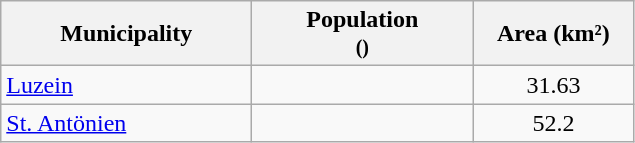<table class="wikitable">
<tr>
<th width="160">Municipality</th>
<th width="140">Population <small><br>()</small></th>
<th width="100">Area (km²)</th>
</tr>
<tr>
<td><a href='#'>Luzein</a></td>
<td align="center"></td>
<td align="center">31.63</td>
</tr>
<tr>
<td><a href='#'>St. Antönien</a></td>
<td align="center"></td>
<td align="center">52.2</td>
</tr>
</table>
